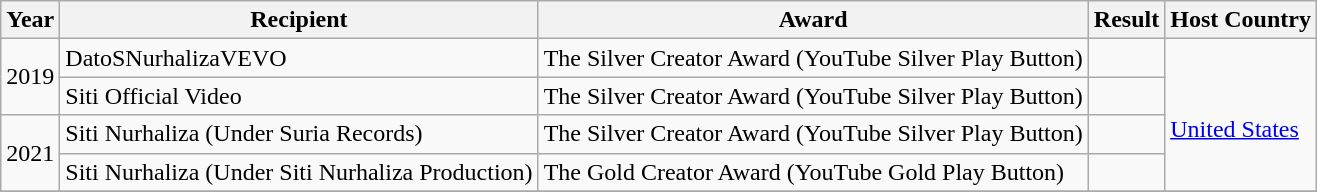<table class="wikitable">
<tr>
<th>Year</th>
<th>Recipient</th>
<th>Award</th>
<th>Result</th>
<th>Host Country</th>
</tr>
<tr>
<td rowspan="2">2019</td>
<td rowspan="1">DatoSNurhalizaVEVO</td>
<td rowspan="1">The Silver Creator Award (YouTube Silver Play Button)</td>
<td></td>
<td rowspan="4"> <br> <a href='#'>United States</a></td>
</tr>
<tr>
<td rowspan="1">Siti Official Video</td>
<td rowspan="1">The Silver Creator Award (YouTube Silver Play Button)</td>
<td></td>
</tr>
<tr>
<td rowspan="2">2021</td>
<td rowspan="1">Siti Nurhaliza (Under Suria Records)</td>
<td rowspan="1">The Silver Creator Award (YouTube Silver Play Button)</td>
<td></td>
</tr>
<tr>
<td rowspan="1">Siti Nurhaliza (Under Siti Nurhaliza Production)</td>
<td rowspan="1">The Gold Creator Award (YouTube Gold Play Button)</td>
<td></td>
</tr>
<tr>
</tr>
</table>
